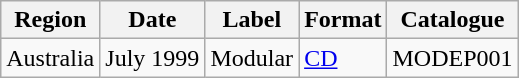<table class="wikitable">
<tr>
<th>Region</th>
<th>Date</th>
<th>Label</th>
<th>Format</th>
<th>Catalogue</th>
</tr>
<tr>
<td>Australia</td>
<td>July 1999</td>
<td>Modular</td>
<td><a href='#'>CD</a></td>
<td>MODEP001</td>
</tr>
</table>
